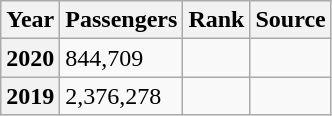<table class="wikitable sortable">
<tr>
<th>Year</th>
<th>Passengers</th>
<th>Rank</th>
<th>Source</th>
</tr>
<tr>
<th>2020</th>
<td>844,709 </td>
<td></td>
<td></td>
</tr>
<tr>
<th>2019</th>
<td>2,376,278</td>
<td></td>
<td></td>
</tr>
</table>
